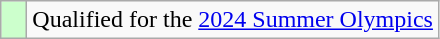<table class="wikitable" style="text-align: left;">
<tr>
<td width=10px bgcolor=#ccffcc></td>
<td>Qualified for the <a href='#'>2024 Summer Olympics</a></td>
</tr>
</table>
